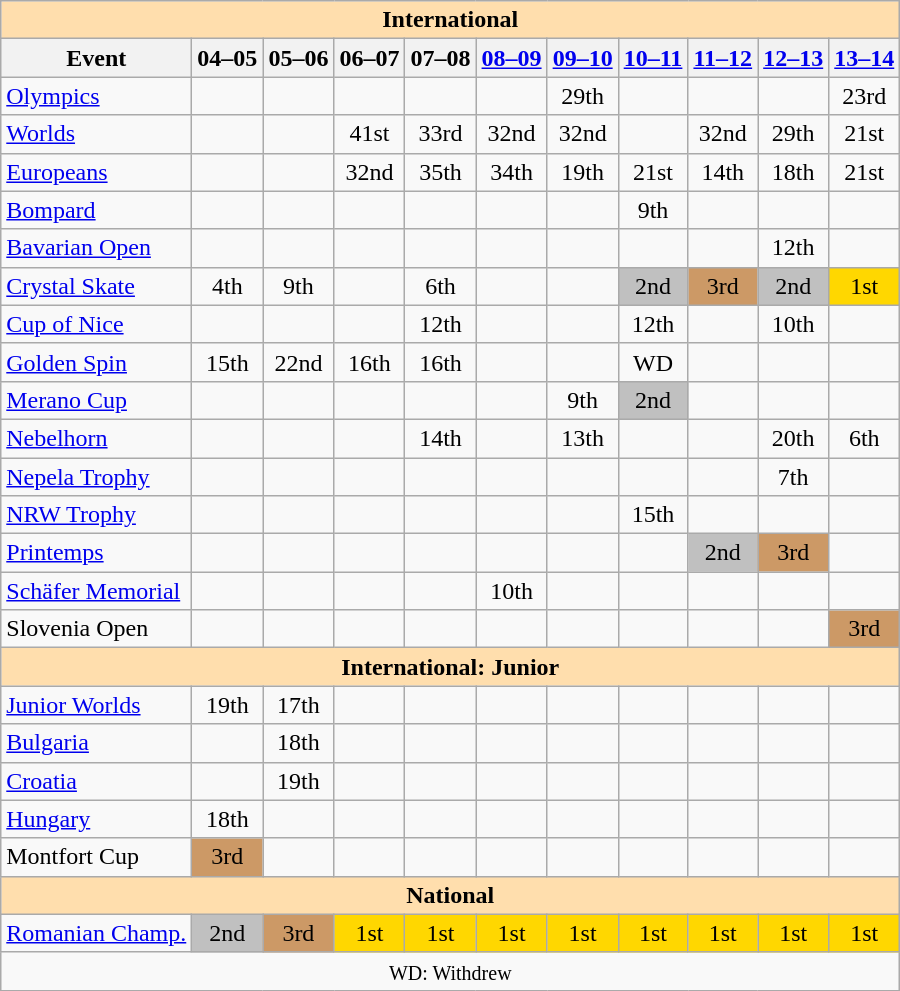<table class="wikitable" style="text-align:center">
<tr>
<th style="background-color: #ffdead; " colspan=11 align=center>International</th>
</tr>
<tr>
<th>Event</th>
<th>04–05</th>
<th>05–06</th>
<th>06–07</th>
<th>07–08</th>
<th><a href='#'>08–09</a></th>
<th><a href='#'>09–10</a></th>
<th><a href='#'>10–11</a></th>
<th><a href='#'>11–12</a></th>
<th><a href='#'>12–13</a></th>
<th><a href='#'>13–14</a></th>
</tr>
<tr>
<td align=left><a href='#'>Olympics</a></td>
<td></td>
<td></td>
<td></td>
<td></td>
<td></td>
<td>29th</td>
<td></td>
<td></td>
<td></td>
<td>23rd</td>
</tr>
<tr>
<td align=left><a href='#'>Worlds</a></td>
<td></td>
<td></td>
<td>41st</td>
<td>33rd</td>
<td>32nd</td>
<td>32nd</td>
<td></td>
<td>32nd</td>
<td>29th</td>
<td>21st</td>
</tr>
<tr>
<td align=left><a href='#'>Europeans</a></td>
<td></td>
<td></td>
<td>32nd</td>
<td>35th</td>
<td>34th</td>
<td>19th</td>
<td>21st</td>
<td>14th</td>
<td>18th</td>
<td>21st</td>
</tr>
<tr>
<td align=left> <a href='#'>Bompard</a></td>
<td></td>
<td></td>
<td></td>
<td></td>
<td></td>
<td></td>
<td>9th</td>
<td></td>
<td></td>
<td></td>
</tr>
<tr>
<td align=left><a href='#'>Bavarian Open</a></td>
<td></td>
<td></td>
<td></td>
<td></td>
<td></td>
<td></td>
<td></td>
<td></td>
<td>12th</td>
<td></td>
</tr>
<tr>
<td align=left><a href='#'>Crystal Skate</a></td>
<td>4th</td>
<td>9th</td>
<td></td>
<td>6th</td>
<td></td>
<td></td>
<td bgcolor=silver>2nd</td>
<td bgcolor=cc9966>3rd</td>
<td bgcolor=silver>2nd</td>
<td bgcolor=gold>1st</td>
</tr>
<tr>
<td align=left><a href='#'>Cup of Nice</a></td>
<td></td>
<td></td>
<td></td>
<td>12th</td>
<td></td>
<td></td>
<td>12th</td>
<td></td>
<td>10th</td>
<td></td>
</tr>
<tr>
<td align=left><a href='#'>Golden Spin</a></td>
<td>15th</td>
<td>22nd</td>
<td>16th</td>
<td>16th</td>
<td></td>
<td></td>
<td>WD</td>
<td></td>
<td></td>
<td></td>
</tr>
<tr>
<td align=left><a href='#'>Merano Cup</a></td>
<td></td>
<td></td>
<td></td>
<td></td>
<td></td>
<td>9th</td>
<td bgcolor=silver>2nd</td>
<td></td>
<td></td>
<td></td>
</tr>
<tr>
<td align=left><a href='#'>Nebelhorn</a></td>
<td></td>
<td></td>
<td></td>
<td>14th</td>
<td></td>
<td>13th</td>
<td></td>
<td></td>
<td>20th</td>
<td>6th</td>
</tr>
<tr>
<td align=left><a href='#'>Nepela Trophy</a></td>
<td></td>
<td></td>
<td></td>
<td></td>
<td></td>
<td></td>
<td></td>
<td></td>
<td>7th</td>
<td></td>
</tr>
<tr>
<td align=left><a href='#'>NRW Trophy</a></td>
<td></td>
<td></td>
<td></td>
<td></td>
<td></td>
<td></td>
<td>15th</td>
<td></td>
<td></td>
<td></td>
</tr>
<tr>
<td align=left><a href='#'>Printemps</a></td>
<td></td>
<td></td>
<td></td>
<td></td>
<td></td>
<td></td>
<td></td>
<td bgcolor=silver>2nd</td>
<td bgcolor=cc9966>3rd</td>
<td></td>
</tr>
<tr>
<td align=left><a href='#'>Schäfer Memorial</a></td>
<td></td>
<td></td>
<td></td>
<td></td>
<td>10th</td>
<td></td>
<td></td>
<td></td>
<td></td>
<td></td>
</tr>
<tr>
<td align=left>Slovenia Open</td>
<td></td>
<td></td>
<td></td>
<td></td>
<td></td>
<td></td>
<td></td>
<td></td>
<td></td>
<td bgcolor=cc9966>3rd</td>
</tr>
<tr>
<th style="background-color: #ffdead; " colspan=11 align=center>International: Junior</th>
</tr>
<tr>
<td align=left><a href='#'>Junior Worlds</a></td>
<td>19th</td>
<td>17th</td>
<td></td>
<td></td>
<td></td>
<td></td>
<td></td>
<td></td>
<td></td>
<td></td>
</tr>
<tr>
<td align=left> <a href='#'>Bulgaria</a></td>
<td></td>
<td>18th</td>
<td></td>
<td></td>
<td></td>
<td></td>
<td></td>
<td></td>
<td></td>
<td></td>
</tr>
<tr>
<td align=left> <a href='#'>Croatia</a></td>
<td></td>
<td>19th</td>
<td></td>
<td></td>
<td></td>
<td></td>
<td></td>
<td></td>
<td></td>
<td></td>
</tr>
<tr>
<td align=left> <a href='#'>Hungary</a></td>
<td>18th</td>
<td></td>
<td></td>
<td></td>
<td></td>
<td></td>
<td></td>
<td></td>
<td></td>
<td></td>
</tr>
<tr>
<td align=left>Montfort Cup</td>
<td bgcolor=cc9966>3rd</td>
<td></td>
<td></td>
<td></td>
<td></td>
<td></td>
<td></td>
<td></td>
<td></td>
<td></td>
</tr>
<tr>
<th style="background-color: #ffdead; " colspan=11 align=center>National</th>
</tr>
<tr>
<td align=left><a href='#'>Romanian Champ.</a></td>
<td bgcolor=silver>2nd</td>
<td bgcolor=cc9966>3rd</td>
<td bgcolor=gold>1st</td>
<td bgcolor=gold>1st</td>
<td bgcolor=gold>1st</td>
<td bgcolor=gold>1st</td>
<td bgcolor=gold>1st</td>
<td bgcolor=gold>1st</td>
<td bgcolor=gold>1st</td>
<td bgcolor=gold>1st</td>
</tr>
<tr>
<td colspan=11 align=center><small> WD: Withdrew </small></td>
</tr>
</table>
